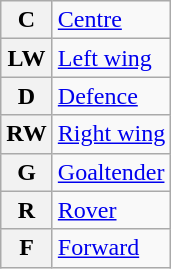<table class="wikitable plainrowheaders">
<tr>
<th scope=row>C</th>
<td><a href='#'>Centre</a></td>
</tr>
<tr>
<th scope=row>LW</th>
<td><a href='#'>Left wing</a></td>
</tr>
<tr>
<th scope=row>D</th>
<td><a href='#'>Defence</a></td>
</tr>
<tr>
<th scope=row>RW</th>
<td><a href='#'>Right wing</a></td>
</tr>
<tr>
<th scope=row>G</th>
<td><a href='#'>Goaltender</a></td>
</tr>
<tr>
<th scope=row>R</th>
<td><a href='#'>Rover</a></td>
</tr>
<tr>
<th scope=row>F</th>
<td><a href='#'>Forward</a></td>
</tr>
</table>
